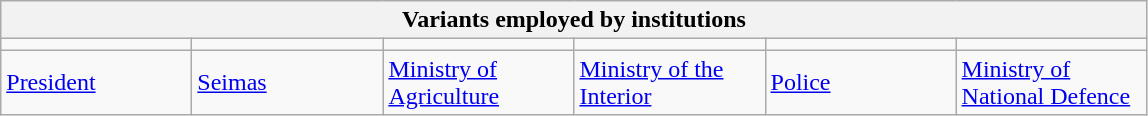<table border="1" cellpadding="6" class="wikitable">
<tr>
<th colspan="6">Variants employed by institutions</th>
</tr>
<tr>
<td width="120px"></td>
<td width="120px"></td>
<td width="120px"></td>
<td width="120px"></td>
<td width="120px"></td>
<td width="120px"></td>
</tr>
<tr>
<td><a href='#'>President</a></td>
<td><a href='#'>Seimas</a></td>
<td><a href='#'>Ministry of Agriculture</a></td>
<td><a href='#'>Ministry of the Interior</a></td>
<td><a href='#'>Police</a></td>
<td><a href='#'>Ministry of National Defence</a></td>
</tr>
</table>
